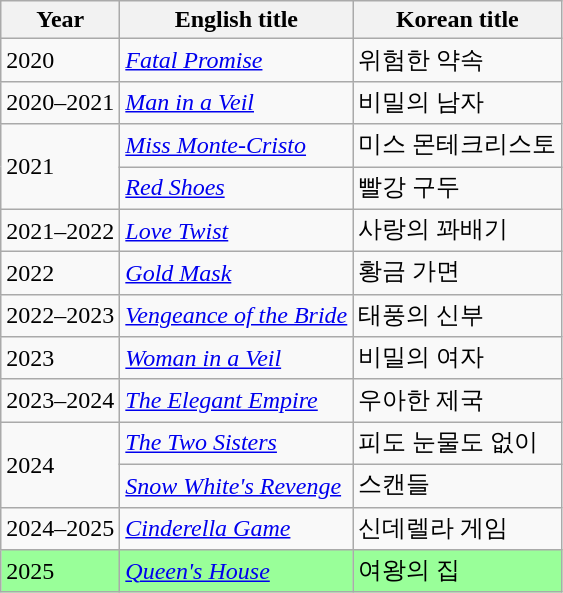<table class="wikitable">
<tr>
<th>Year</th>
<th>English title</th>
<th>Korean title</th>
</tr>
<tr>
<td>2020</td>
<td><em><a href='#'>Fatal Promise</a></em></td>
<td>위험한 약속</td>
</tr>
<tr>
<td>2020–2021</td>
<td><em><a href='#'>Man in a Veil</a></em></td>
<td>비밀의 남자</td>
</tr>
<tr>
<td rowspan="2">2021</td>
<td><em><a href='#'>Miss Monte-Cristo</a></em></td>
<td>미스 몬테크리스토</td>
</tr>
<tr>
<td><em><a href='#'>Red Shoes</a></em></td>
<td>빨강 구두</td>
</tr>
<tr>
<td>2021–2022</td>
<td><em><a href='#'>Love Twist</a></em></td>
<td>사랑의 꽈배기</td>
</tr>
<tr>
<td>2022</td>
<td><em><a href='#'>Gold Mask</a></em></td>
<td>황금 가면</td>
</tr>
<tr>
<td>2022–2023</td>
<td><em><a href='#'>Vengeance of the Bride</a></em></td>
<td>태풍의 신부</td>
</tr>
<tr>
<td>2023</td>
<td><em><a href='#'>Woman in a Veil</a></em></td>
<td>비밀의 여자</td>
</tr>
<tr>
<td>2023–2024</td>
<td><em><a href='#'>The Elegant Empire</a></em></td>
<td>우아한 제국</td>
</tr>
<tr>
<td rowspan="2">2024</td>
<td><a href='#'><em>The Two Sisters</em></a></td>
<td>피도 눈물도 없이</td>
</tr>
<tr>
<td><em><a href='#'>Snow White's Revenge</a></em></td>
<td>스캔들</td>
</tr>
<tr>
<td>2024–2025</td>
<td><em><a href='#'>Cinderella Game</a></em></td>
<td>신데렐라 게임</td>
</tr>
<tr bgcolor="#99FF99">
<td>2025</td>
<td><a href='#'><em>Queen's House</em></a></td>
<td>여왕의 집</td>
</tr>
</table>
